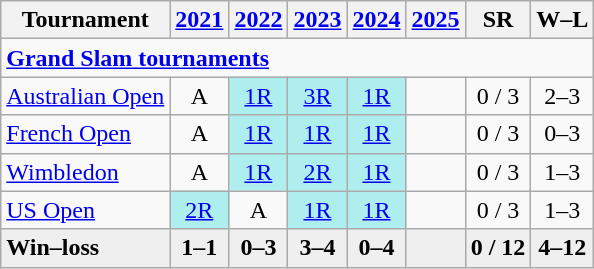<table class="wikitable" style="text-align:center">
<tr>
<th>Tournament</th>
<th><a href='#'>2021</a></th>
<th><a href='#'>2022</a></th>
<th><a href='#'>2023</a></th>
<th><a href='#'>2024</a></th>
<th><a href='#'>2025</a></th>
<th>SR</th>
<th>W–L</th>
</tr>
<tr>
<td colspan="8" align="left"><strong><a href='#'>Grand Slam tournaments</a></strong></td>
</tr>
<tr>
<td align="left"><a href='#'>Australian Open</a></td>
<td>A</td>
<td bgcolor=afeeee><a href='#'>1R</a></td>
<td bgcolor=afeeee><a href='#'>3R</a></td>
<td bgcolor=afeeee><a href='#'>1R</a></td>
<td></td>
<td>0 / 3</td>
<td>2–3</td>
</tr>
<tr>
<td align="left"><a href='#'>French Open</a></td>
<td>A</td>
<td bgcolor=afeeee><a href='#'>1R</a></td>
<td bgcolor=afeeee><a href='#'>1R</a></td>
<td bgcolor=afeeee><a href='#'>1R</a></td>
<td></td>
<td>0 / 3</td>
<td>0–3</td>
</tr>
<tr>
<td align="left"><a href='#'>Wimbledon</a></td>
<td>A</td>
<td bgcolor=afeeee><a href='#'>1R</a></td>
<td bgcolor=afeeee><a href='#'>2R</a></td>
<td bgcolor=afeeee><a href='#'>1R</a></td>
<td></td>
<td>0 / 3</td>
<td>1–3</td>
</tr>
<tr>
<td align="left"><a href='#'>US Open</a></td>
<td bgcolor=afeeee><a href='#'>2R</a></td>
<td>A</td>
<td bgcolor=afeeee><a href='#'>1R</a></td>
<td bgcolor=afeeee><a href='#'>1R</a></td>
<td></td>
<td>0 / 3</td>
<td>1–3</td>
</tr>
<tr style="background:#efefef;font-weight:bold">
<td style="text-align:left">Win–loss</td>
<td>1–1</td>
<td>0–3</td>
<td>3–4</td>
<td>0–4</td>
<td></td>
<td>0 / 12</td>
<td>4–12</td>
</tr>
</table>
